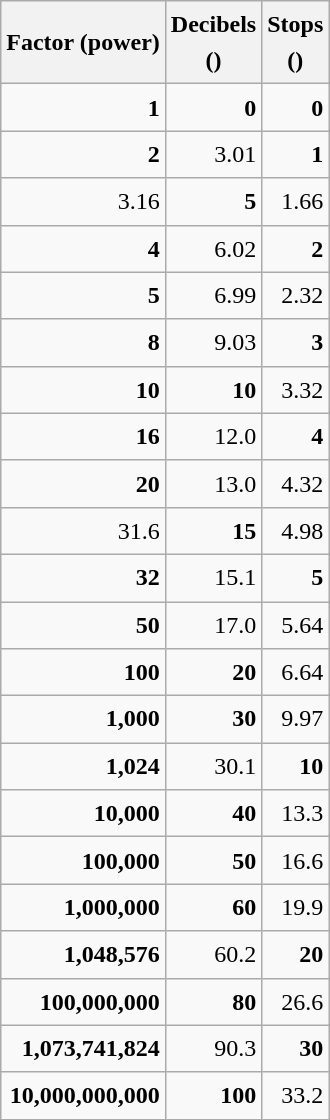<table class="wikitable floatright" style="width:auto; line-height:1.5em; text-align:right;">
<tr>
<th scope="col">Factor (power)</th>
<th scope="col">Decibels<br>()</th>
<th scope="col">Stops<br>()</th>
</tr>
<tr>
<td><strong>1</strong></td>
<td><strong>0</strong></td>
<td><strong>0</strong></td>
</tr>
<tr>
<td><strong>2</strong></td>
<td>3.01</td>
<td><strong>1</strong></td>
</tr>
<tr>
<td>3.16</td>
<td><strong>5</strong></td>
<td>1.66</td>
</tr>
<tr>
<td><strong>4</strong></td>
<td>6.02</td>
<td><strong>2</strong></td>
</tr>
<tr>
<td><strong>5</strong></td>
<td>6.99</td>
<td>2.32</td>
</tr>
<tr>
<td><strong>8</strong></td>
<td>9.03</td>
<td><strong>3</strong></td>
</tr>
<tr>
<td><strong>10</strong></td>
<td><strong>10</strong></td>
<td>3.32</td>
</tr>
<tr>
<td><strong>16</strong></td>
<td>12.0</td>
<td><strong>4</strong></td>
</tr>
<tr>
<td><strong>20</strong></td>
<td>13.0</td>
<td>4.32</td>
</tr>
<tr>
<td>31.6</td>
<td><strong>15</strong></td>
<td>4.98</td>
</tr>
<tr>
<td><strong>32</strong></td>
<td>15.1</td>
<td><strong>5</strong></td>
</tr>
<tr>
<td><strong>50</strong></td>
<td>17.0</td>
<td>5.64</td>
</tr>
<tr>
<td><strong>100</strong></td>
<td><strong>20</strong></td>
<td>6.64</td>
</tr>
<tr>
<td><strong>1,000</strong></td>
<td><strong>30</strong></td>
<td>9.97</td>
</tr>
<tr>
<td><strong>1,024</strong></td>
<td>30.1</td>
<td><strong>10</strong></td>
</tr>
<tr>
<td><strong>10,000</strong></td>
<td><strong>40</strong></td>
<td>13.3</td>
</tr>
<tr>
<td><strong>100,000</strong></td>
<td><strong>50</strong></td>
<td>16.6</td>
</tr>
<tr>
<td><strong>1,000,000</strong></td>
<td><strong>60</strong></td>
<td>19.9</td>
</tr>
<tr>
<td><strong>1,048,576</strong></td>
<td>60.2</td>
<td><strong>20</strong></td>
</tr>
<tr>
<td><strong>100,000,000</strong></td>
<td><strong>80</strong></td>
<td>26.6</td>
</tr>
<tr>
<td><strong>1,073,741,824</strong></td>
<td>90.3</td>
<td><strong>30</strong></td>
</tr>
<tr>
<td><strong>10,000,000,000</strong></td>
<td><strong>100</strong></td>
<td>33.2</td>
</tr>
</table>
